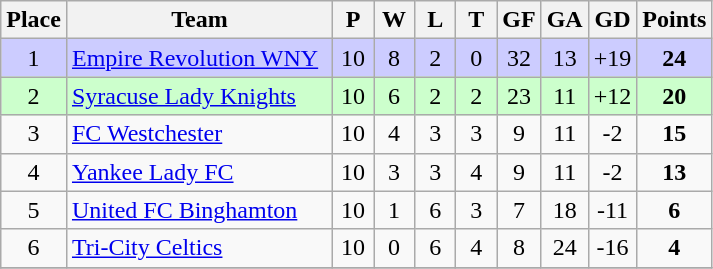<table class="wikitable" style="text-align:center;">
<tr>
<th>Place</th>
<th width="170">Team</th>
<th width="20">P</th>
<th width="20">W</th>
<th width="20">L</th>
<th width="20">T</th>
<th width="20">GF</th>
<th width="20">GA</th>
<th width="25">GD</th>
<th>Points</th>
</tr>
<tr bgcolor=#ccccff>
<td>1</td>
<td style="text-align:left;"><a href='#'>Empire Revolution WNY</a></td>
<td>10</td>
<td>8</td>
<td>2</td>
<td>0</td>
<td>32</td>
<td>13</td>
<td>+19</td>
<td><strong>24</strong></td>
</tr>
<tr bgcolor=#ccffcc>
<td>2</td>
<td style="text-align:left;"><a href='#'>Syracuse Lady Knights</a></td>
<td>10</td>
<td>6</td>
<td>2</td>
<td>2</td>
<td>23</td>
<td>11</td>
<td>+12</td>
<td><strong>20</strong></td>
</tr>
<tr>
<td>3</td>
<td style="text-align:left;"><a href='#'>FC Westchester</a></td>
<td>10</td>
<td>4</td>
<td>3</td>
<td>3</td>
<td>9</td>
<td>11</td>
<td>-2</td>
<td><strong>15</strong></td>
</tr>
<tr>
<td>4</td>
<td style="text-align:left;"><a href='#'>Yankee Lady FC</a></td>
<td>10</td>
<td>3</td>
<td>3</td>
<td>4</td>
<td>9</td>
<td>11</td>
<td>-2</td>
<td><strong>13</strong></td>
</tr>
<tr>
<td>5</td>
<td style="text-align:left;"><a href='#'>United FC Binghamton</a></td>
<td>10</td>
<td>1</td>
<td>6</td>
<td>3</td>
<td>7</td>
<td>18</td>
<td>-11</td>
<td><strong>6</strong></td>
</tr>
<tr>
<td>6</td>
<td style="text-align:left;"><a href='#'>Tri-City Celtics</a></td>
<td>10</td>
<td>0</td>
<td>6</td>
<td>4</td>
<td>8</td>
<td>24</td>
<td>-16</td>
<td><strong>4</strong></td>
</tr>
<tr>
</tr>
</table>
